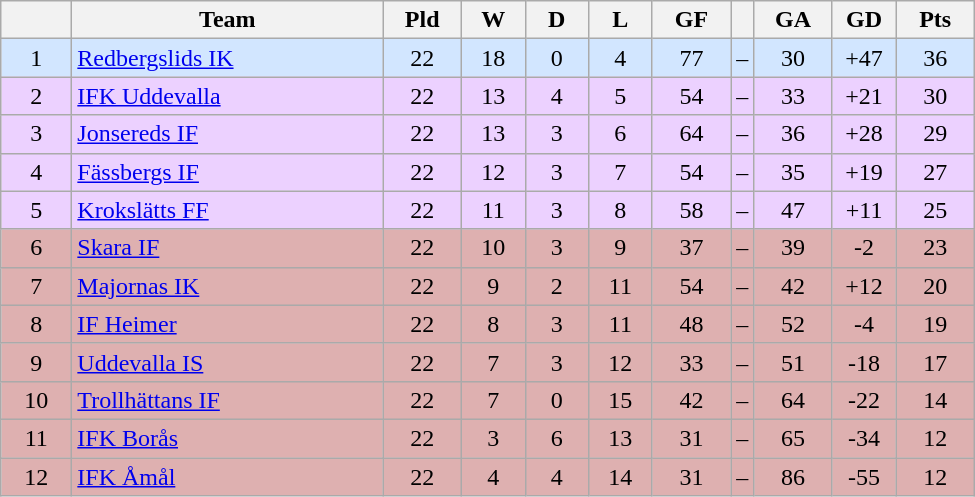<table class="wikitable" style="text-align: center;">
<tr>
<th style="width: 40px;"></th>
<th style="width: 200px;">Team</th>
<th style="width: 45px;">Pld</th>
<th style="width: 35px;">W</th>
<th style="width: 35px;">D</th>
<th style="width: 35px;">L</th>
<th style="width: 45px;">GF</th>
<th></th>
<th style="width: 45px;">GA</th>
<th style="width: 35px;">GD</th>
<th style="width: 45px;">Pts</th>
</tr>
<tr style="background: #d2e6ff">
<td>1</td>
<td style="text-align: left;"><a href='#'>Redbergslids IK</a></td>
<td>22</td>
<td>18</td>
<td>0</td>
<td>4</td>
<td>77</td>
<td>–</td>
<td>30</td>
<td>+47</td>
<td>36</td>
</tr>
<tr style="background: #ecd1ff">
<td>2</td>
<td style="text-align: left;"><a href='#'>IFK Uddevalla</a></td>
<td>22</td>
<td>13</td>
<td>4</td>
<td>5</td>
<td>54</td>
<td>–</td>
<td>33</td>
<td>+21</td>
<td>30</td>
</tr>
<tr style="background: #ecd1ff">
<td>3</td>
<td style="text-align: left;"><a href='#'>Jonsereds IF</a></td>
<td>22</td>
<td>13</td>
<td>3</td>
<td>6</td>
<td>64</td>
<td>–</td>
<td>36</td>
<td>+28</td>
<td>29</td>
</tr>
<tr style="background: #ecd1ff">
<td>4</td>
<td style="text-align: left;"><a href='#'>Fässbergs IF</a></td>
<td>22</td>
<td>12</td>
<td>3</td>
<td>7</td>
<td>54</td>
<td>–</td>
<td>35</td>
<td>+19</td>
<td>27</td>
</tr>
<tr style="background: #ecd1ff">
<td>5</td>
<td style="text-align: left;"><a href='#'>Krokslätts FF</a></td>
<td>22</td>
<td>11</td>
<td>3</td>
<td>8</td>
<td>58</td>
<td>–</td>
<td>47</td>
<td>+11</td>
<td>25</td>
</tr>
<tr style="background: #deb0b0">
<td>6</td>
<td style="text-align: left;"><a href='#'>Skara IF</a></td>
<td>22</td>
<td>10</td>
<td>3</td>
<td>9</td>
<td>37</td>
<td>–</td>
<td>39</td>
<td>-2</td>
<td>23</td>
</tr>
<tr style="background: #deb0b0">
<td>7</td>
<td style="text-align: left;"><a href='#'>Majornas IK</a></td>
<td>22</td>
<td>9</td>
<td>2</td>
<td>11</td>
<td>54</td>
<td>–</td>
<td>42</td>
<td>+12</td>
<td>20</td>
</tr>
<tr style="background: #deb0b0">
<td>8</td>
<td style="text-align: left;"><a href='#'>IF Heimer</a></td>
<td>22</td>
<td>8</td>
<td>3</td>
<td>11</td>
<td>48</td>
<td>–</td>
<td>52</td>
<td>-4</td>
<td>19</td>
</tr>
<tr style="background: #deb0b0">
<td>9</td>
<td style="text-align: left;"><a href='#'>Uddevalla IS</a></td>
<td>22</td>
<td>7</td>
<td>3</td>
<td>12</td>
<td>33</td>
<td>–</td>
<td>51</td>
<td>-18</td>
<td>17</td>
</tr>
<tr style="background: #deb0b0">
<td>10</td>
<td style="text-align: left;"><a href='#'>Trollhättans IF</a></td>
<td>22</td>
<td>7</td>
<td>0</td>
<td>15</td>
<td>42</td>
<td>–</td>
<td>64</td>
<td>-22</td>
<td>14</td>
</tr>
<tr style="background: #deb0b0">
<td>11</td>
<td style="text-align: left;"><a href='#'>IFK Borås</a></td>
<td>22</td>
<td>3</td>
<td>6</td>
<td>13</td>
<td>31</td>
<td>–</td>
<td>65</td>
<td>-34</td>
<td>12</td>
</tr>
<tr style="background: #deb0b0">
<td>12</td>
<td style="text-align: left;"><a href='#'>IFK Åmål</a></td>
<td>22</td>
<td>4</td>
<td>4</td>
<td>14</td>
<td>31</td>
<td>–</td>
<td>86</td>
<td>-55</td>
<td>12</td>
</tr>
</table>
